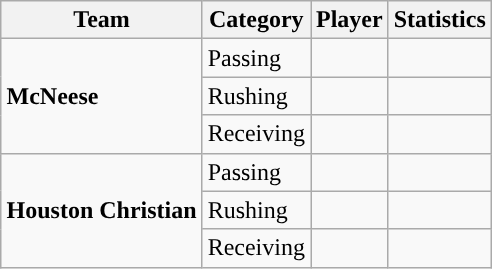<table class="wikitable" style="float: right;">
<tr>
<th>Team</th>
<th>Category</th>
<th>Player</th>
<th>Statistics</th>
</tr>
<tr>
<td rowspan=3><strong>McNeese</strong></td>
<td>Passing</td>
<td></td>
<td></td>
</tr>
<tr>
<td>Rushing</td>
<td></td>
<td></td>
</tr>
<tr>
<td>Receiving</td>
<td></td>
<td></td>
</tr>
<tr>
<td rowspan=3><strong>Houston Christian</strong></td>
<td>Passing</td>
<td></td>
<td></td>
</tr>
<tr>
<td>Rushing</td>
<td></td>
<td></td>
</tr>
<tr>
<td>Receiving</td>
<td></td>
<td></td>
</tr>
</table>
